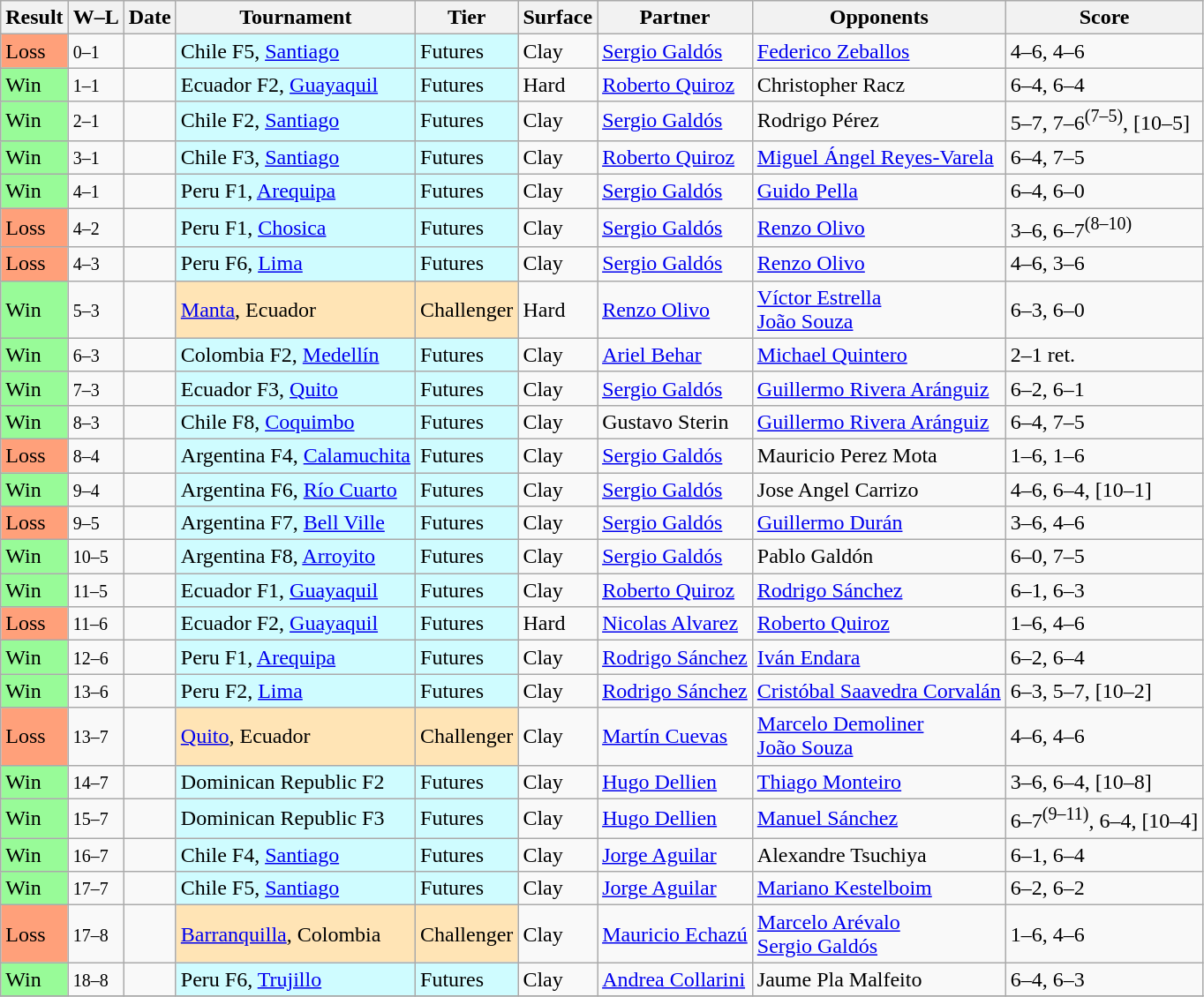<table class="sortable wikitable">
<tr>
<th>Result</th>
<th class="unsortable">W–L</th>
<th>Date</th>
<th>Tournament</th>
<th>Tier</th>
<th>Surface</th>
<th>Partner</th>
<th>Opponents</th>
<th class="unsortable">Score</th>
</tr>
<tr>
<td bgcolor=FFA07A>Loss</td>
<td><small>0–1</small></td>
<td></td>
<td style=background:#cffcff>Chile F5, <a href='#'>Santiago</a></td>
<td style=background:#cffcff>Futures</td>
<td>Clay</td>
<td> <a href='#'>Sergio Galdós</a></td>
<td> <a href='#'>Federico Zeballos</a></td>
<td>4–6, 4–6</td>
</tr>
<tr>
<td bgcolor=98FB98>Win</td>
<td><small>1–1</small></td>
<td></td>
<td style=background:#cffcff>Ecuador F2, <a href='#'>Guayaquil</a></td>
<td style=background:#cffcff>Futures</td>
<td>Hard</td>
<td> <a href='#'>Roberto Quiroz</a></td>
<td> Christopher Racz</td>
<td>6–4, 6–4</td>
</tr>
<tr>
<td bgcolor=98FB98>Win</td>
<td><small>2–1</small></td>
<td></td>
<td style=background:#cffcff>Chile F2, <a href='#'>Santiago</a></td>
<td style=background:#cffcff>Futures</td>
<td>Clay</td>
<td> <a href='#'>Sergio Galdós</a></td>
<td> Rodrigo Pérez</td>
<td>5–7, 7–6<sup>(7–5)</sup>, [10–5]</td>
</tr>
<tr>
<td bgcolor=98FB98>Win</td>
<td><small>3–1</small></td>
<td></td>
<td style=background:#cffcff>Chile F3, <a href='#'>Santiago</a></td>
<td style=background:#cffcff>Futures</td>
<td>Clay</td>
<td> <a href='#'>Roberto Quiroz</a></td>
<td> <a href='#'>Miguel Ángel Reyes-Varela</a></td>
<td>6–4, 7–5</td>
</tr>
<tr>
<td bgcolor=98FB98>Win</td>
<td><small>4–1</small></td>
<td></td>
<td style=background:#cffcff>Peru F1, <a href='#'>Arequipa</a></td>
<td style=background:#cffcff>Futures</td>
<td>Clay</td>
<td> <a href='#'>Sergio Galdós</a></td>
<td> <a href='#'>Guido Pella</a></td>
<td>6–4, 6–0</td>
</tr>
<tr>
<td bgcolor=FFA07A>Loss</td>
<td><small>4–2</small></td>
<td></td>
<td style=background:#cffcff>Peru F1, <a href='#'>Chosica</a></td>
<td style=background:#cffcff>Futures</td>
<td>Clay</td>
<td> <a href='#'>Sergio Galdós</a></td>
<td> <a href='#'>Renzo Olivo</a></td>
<td>3–6, 6–7<sup>(8–10)</sup></td>
</tr>
<tr>
<td bgcolor=FFA07A>Loss</td>
<td><small>4–3</small></td>
<td></td>
<td style=background:#cffcff>Peru F6, <a href='#'>Lima</a></td>
<td style=background:#cffcff>Futures</td>
<td>Clay</td>
<td> <a href='#'>Sergio Galdós</a></td>
<td> <a href='#'>Renzo Olivo</a></td>
<td>4–6, 3–6</td>
</tr>
<tr>
<td bgcolor=98FB98>Win</td>
<td><small>5–3</small></td>
<td></td>
<td style=background:moccasin><a href='#'>Manta</a>, Ecuador</td>
<td style=background:moccasin>Challenger</td>
<td>Hard</td>
<td> <a href='#'>Renzo Olivo</a></td>
<td> <a href='#'>Víctor Estrella</a> <br> <a href='#'>João Souza</a></td>
<td>6–3, 6–0</td>
</tr>
<tr>
<td bgcolor=98FB98>Win</td>
<td><small>6–3</small></td>
<td></td>
<td style=background:#cffcff>Colombia F2, <a href='#'>Medellín</a></td>
<td style=background:#cffcff>Futures</td>
<td>Clay</td>
<td> <a href='#'>Ariel Behar</a></td>
<td> <a href='#'>Michael Quintero</a></td>
<td>2–1 ret.</td>
</tr>
<tr>
<td bgcolor=98FB98>Win</td>
<td><small>7–3</small></td>
<td></td>
<td style=background:#cffcff>Ecuador F3, <a href='#'>Quito</a></td>
<td style=background:#cffcff>Futures</td>
<td>Clay</td>
<td> <a href='#'>Sergio Galdós</a></td>
<td> <a href='#'>Guillermo Rivera Aránguiz</a></td>
<td>6–2, 6–1</td>
</tr>
<tr>
<td bgcolor=98FB98>Win</td>
<td><small>8–3</small></td>
<td></td>
<td style=background:#cffcff>Chile F8, <a href='#'>Coquimbo</a></td>
<td style=background:#cffcff>Futures</td>
<td>Clay</td>
<td> Gustavo Sterin</td>
<td> <a href='#'>Guillermo Rivera Aránguiz</a></td>
<td>6–4, 7–5</td>
</tr>
<tr>
<td bgcolor=FFA07A>Loss</td>
<td><small>8–4</small></td>
<td></td>
<td style=background:#cffcff>Argentina F4, <a href='#'>Calamuchita</a></td>
<td style=background:#cffcff>Futures</td>
<td>Clay</td>
<td> <a href='#'>Sergio Galdós</a></td>
<td> Mauricio Perez Mota</td>
<td>1–6, 1–6</td>
</tr>
<tr>
<td bgcolor=98FB98>Win</td>
<td><small>9–4</small></td>
<td></td>
<td style=background:#cffcff>Argentina F6, <a href='#'>Río Cuarto</a></td>
<td style=background:#cffcff>Futures</td>
<td>Clay</td>
<td> <a href='#'>Sergio Galdós</a></td>
<td> Jose Angel Carrizo</td>
<td>4–6, 6–4, [10–1]</td>
</tr>
<tr>
<td bgcolor=FFA07A>Loss</td>
<td><small>9–5</small></td>
<td></td>
<td style=background:#cffcff>Argentina F7, <a href='#'>Bell Ville</a></td>
<td style=background:#cffcff>Futures</td>
<td>Clay</td>
<td> <a href='#'>Sergio Galdós</a></td>
<td> <a href='#'>Guillermo Durán</a></td>
<td>3–6, 4–6</td>
</tr>
<tr>
<td bgcolor=98FB98>Win</td>
<td><small>10–5</small></td>
<td></td>
<td style=background:#cffcff>Argentina F8, <a href='#'>Arroyito</a></td>
<td style=background:#cffcff>Futures</td>
<td>Clay</td>
<td> <a href='#'>Sergio Galdós</a></td>
<td> Pablo Galdón</td>
<td>6–0, 7–5</td>
</tr>
<tr>
<td bgcolor=98FB98>Win</td>
<td><small>11–5</small></td>
<td></td>
<td style=background:#cffcff>Ecuador F1, <a href='#'>Guayaquil</a></td>
<td style=background:#cffcff>Futures</td>
<td>Clay</td>
<td> <a href='#'>Roberto Quiroz</a></td>
<td> <a href='#'>Rodrigo Sánchez</a></td>
<td>6–1, 6–3</td>
</tr>
<tr>
<td bgcolor=FFA07A>Loss</td>
<td><small>11–6</small></td>
<td></td>
<td style=background:#cffcff>Ecuador F2, <a href='#'>Guayaquil</a></td>
<td style=background:#cffcff>Futures</td>
<td>Hard</td>
<td> <a href='#'>Nicolas Alvarez</a></td>
<td> <a href='#'>Roberto Quiroz</a></td>
<td>1–6, 4–6</td>
</tr>
<tr>
<td bgcolor=98FB98>Win</td>
<td><small>12–6</small></td>
<td></td>
<td style=background:#cffcff>Peru F1, <a href='#'>Arequipa</a></td>
<td style=background:#cffcff>Futures</td>
<td>Clay</td>
<td> <a href='#'>Rodrigo Sánchez</a></td>
<td> <a href='#'>Iván Endara</a></td>
<td>6–2, 6–4</td>
</tr>
<tr>
<td bgcolor=98FB98>Win</td>
<td><small>13–6</small></td>
<td></td>
<td style=background:#cffcff>Peru F2, <a href='#'>Lima</a></td>
<td style=background:#cffcff>Futures</td>
<td>Clay</td>
<td> <a href='#'>Rodrigo Sánchez</a></td>
<td> <a href='#'>Cristóbal Saavedra Corvalán</a></td>
<td>6–3, 5–7, [10–2]</td>
</tr>
<tr>
<td bgcolor=FFA07A>Loss</td>
<td><small>13–7</small></td>
<td></td>
<td style=background:moccasin><a href='#'>Quito</a>, Ecuador</td>
<td style=background:moccasin>Challenger</td>
<td>Clay</td>
<td> <a href='#'>Martín Cuevas</a></td>
<td> <a href='#'>Marcelo Demoliner</a> <br> <a href='#'>João Souza</a></td>
<td>4–6, 4–6</td>
</tr>
<tr>
<td bgcolor=98FB98>Win</td>
<td><small>14–7</small></td>
<td></td>
<td style=background:#cffcff>Dominican Republic F2</td>
<td style=background:#cffcff>Futures</td>
<td>Clay</td>
<td> <a href='#'>Hugo Dellien</a></td>
<td> <a href='#'>Thiago Monteiro</a></td>
<td>3–6, 6–4, [10–8]</td>
</tr>
<tr>
<td bgcolor=98FB98>Win</td>
<td><small>15–7</small></td>
<td></td>
<td style=background:#cffcff>Dominican Republic F3</td>
<td style=background:#cffcff>Futures</td>
<td>Clay</td>
<td> <a href='#'>Hugo Dellien</a></td>
<td> <a href='#'>Manuel Sánchez</a></td>
<td>6–7<sup>(9–11)</sup>, 6–4, [10–4]</td>
</tr>
<tr>
<td bgcolor=98FB98>Win</td>
<td><small>16–7</small></td>
<td></td>
<td style=background:#cffcff>Chile F4, <a href='#'>Santiago</a></td>
<td style=background:#cffcff>Futures</td>
<td>Clay</td>
<td> <a href='#'>Jorge Aguilar</a></td>
<td> Alexandre Tsuchiya</td>
<td>6–1, 6–4</td>
</tr>
<tr>
<td bgcolor=98FB98>Win</td>
<td><small>17–7</small></td>
<td></td>
<td style=background:#cffcff>Chile F5, <a href='#'>Santiago</a></td>
<td style=background:#cffcff>Futures</td>
<td>Clay</td>
<td> <a href='#'>Jorge Aguilar</a></td>
<td> <a href='#'>Mariano Kestelboim</a></td>
<td>6–2, 6–2</td>
</tr>
<tr>
<td bgcolor=FFA07A>Loss</td>
<td><small>17–8</small></td>
<td></td>
<td style=background:moccasin><a href='#'>Barranquilla</a>, Colombia</td>
<td style=background:moccasin>Challenger</td>
<td>Clay</td>
<td> <a href='#'>Mauricio Echazú</a></td>
<td> <a href='#'>Marcelo Arévalo</a> <br> <a href='#'>Sergio Galdós</a></td>
<td>1–6, 4–6</td>
</tr>
<tr>
<td bgcolor=98FB98>Win</td>
<td><small>18–8</small></td>
<td></td>
<td style=background:#cffcff>Peru F6, <a href='#'>Trujillo</a></td>
<td style=background:#cffcff>Futures</td>
<td>Clay</td>
<td> <a href='#'>Andrea Collarini</a></td>
<td> Jaume Pla Malfeito</td>
<td>6–4, 6–3</td>
</tr>
<tr>
</tr>
</table>
